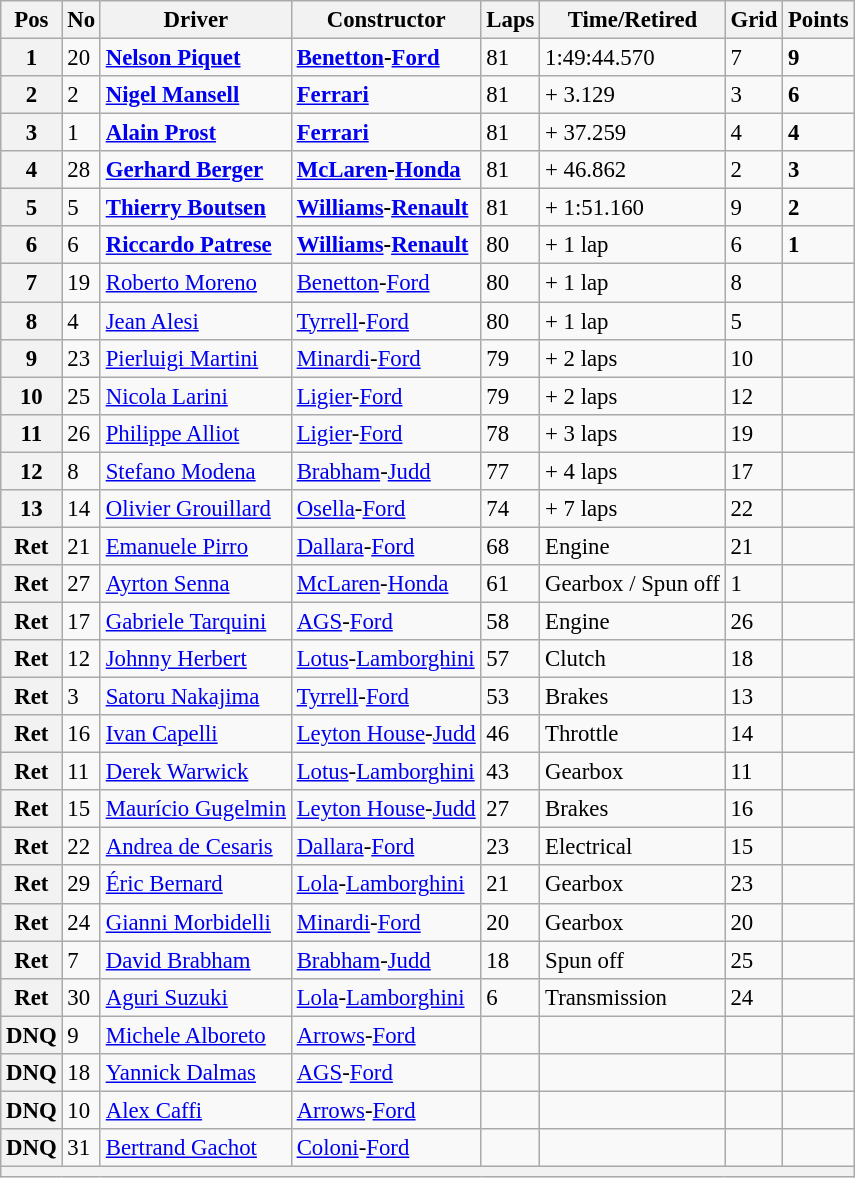<table class="wikitable" style="font-size: 95%;">
<tr>
<th>Pos</th>
<th>No</th>
<th>Driver</th>
<th>Constructor</th>
<th>Laps</th>
<th>Time/Retired</th>
<th>Grid</th>
<th>Points</th>
</tr>
<tr>
<th>1</th>
<td>20</td>
<td> <strong><a href='#'>Nelson Piquet</a></strong></td>
<td><strong><a href='#'>Benetton</a>-<a href='#'>Ford</a></strong></td>
<td>81</td>
<td>1:49:44.570</td>
<td>7</td>
<td><strong>9</strong></td>
</tr>
<tr>
<th>2</th>
<td>2</td>
<td> <strong><a href='#'>Nigel Mansell</a></strong></td>
<td><strong><a href='#'>Ferrari</a></strong></td>
<td>81</td>
<td>+ 3.129</td>
<td>3</td>
<td><strong>6</strong></td>
</tr>
<tr>
<th>3</th>
<td>1</td>
<td> <strong><a href='#'>Alain Prost</a></strong></td>
<td><strong><a href='#'>Ferrari</a></strong></td>
<td>81</td>
<td>+ 37.259</td>
<td>4</td>
<td><strong>4</strong></td>
</tr>
<tr>
<th>4</th>
<td>28</td>
<td> <strong><a href='#'>Gerhard Berger</a></strong></td>
<td><strong><a href='#'>McLaren</a>-<a href='#'>Honda</a></strong></td>
<td>81</td>
<td>+ 46.862</td>
<td>2</td>
<td><strong>3</strong></td>
</tr>
<tr>
<th>5</th>
<td>5</td>
<td> <strong><a href='#'>Thierry Boutsen</a></strong></td>
<td><strong><a href='#'>Williams</a>-<a href='#'>Renault</a></strong></td>
<td>81</td>
<td>+ 1:51.160</td>
<td>9</td>
<td><strong>2</strong></td>
</tr>
<tr>
<th>6</th>
<td>6</td>
<td> <strong><a href='#'>Riccardo Patrese</a></strong></td>
<td><strong><a href='#'>Williams</a>-<a href='#'>Renault</a></strong></td>
<td>80</td>
<td>+ 1 lap</td>
<td>6</td>
<td><strong>1</strong></td>
</tr>
<tr>
<th>7</th>
<td>19</td>
<td> <a href='#'>Roberto Moreno</a></td>
<td><a href='#'>Benetton</a>-<a href='#'>Ford</a></td>
<td>80</td>
<td>+ 1 lap</td>
<td>8</td>
<td></td>
</tr>
<tr>
<th>8</th>
<td>4</td>
<td> <a href='#'>Jean Alesi</a></td>
<td><a href='#'>Tyrrell</a>-<a href='#'>Ford</a></td>
<td>80</td>
<td>+ 1 lap</td>
<td>5</td>
<td></td>
</tr>
<tr>
<th>9</th>
<td>23</td>
<td> <a href='#'>Pierluigi Martini</a></td>
<td><a href='#'>Minardi</a>-<a href='#'>Ford</a></td>
<td>79</td>
<td>+ 2 laps</td>
<td>10</td>
<td></td>
</tr>
<tr>
<th>10</th>
<td>25</td>
<td> <a href='#'>Nicola Larini</a></td>
<td><a href='#'>Ligier</a>-<a href='#'>Ford</a></td>
<td>79</td>
<td>+ 2 laps</td>
<td>12</td>
<td></td>
</tr>
<tr>
<th>11</th>
<td>26</td>
<td> <a href='#'>Philippe Alliot</a></td>
<td><a href='#'>Ligier</a>-<a href='#'>Ford</a></td>
<td>78</td>
<td>+ 3 laps</td>
<td>19</td>
<td></td>
</tr>
<tr>
<th>12</th>
<td>8</td>
<td> <a href='#'>Stefano Modena</a></td>
<td><a href='#'>Brabham</a>-<a href='#'>Judd</a></td>
<td>77</td>
<td>+ 4 laps</td>
<td>17</td>
<td></td>
</tr>
<tr>
<th>13</th>
<td>14</td>
<td> <a href='#'>Olivier Grouillard</a></td>
<td><a href='#'>Osella</a>-<a href='#'>Ford</a></td>
<td>74</td>
<td>+ 7 laps</td>
<td>22</td>
<td></td>
</tr>
<tr>
<th>Ret</th>
<td>21</td>
<td> <a href='#'>Emanuele Pirro</a></td>
<td><a href='#'>Dallara</a>-<a href='#'>Ford</a></td>
<td>68</td>
<td>Engine</td>
<td>21</td>
<td></td>
</tr>
<tr>
<th>Ret</th>
<td>27</td>
<td> <a href='#'>Ayrton Senna</a></td>
<td><a href='#'>McLaren</a>-<a href='#'>Honda</a></td>
<td>61</td>
<td>Gearbox / Spun off</td>
<td>1</td>
<td></td>
</tr>
<tr>
<th>Ret</th>
<td>17</td>
<td> <a href='#'>Gabriele Tarquini</a></td>
<td><a href='#'>AGS</a>-<a href='#'>Ford</a></td>
<td>58</td>
<td>Engine</td>
<td>26</td>
<td></td>
</tr>
<tr>
<th>Ret</th>
<td>12</td>
<td> <a href='#'>Johnny Herbert</a></td>
<td><a href='#'>Lotus</a>-<a href='#'>Lamborghini</a></td>
<td>57</td>
<td>Clutch</td>
<td>18</td>
<td></td>
</tr>
<tr>
<th>Ret</th>
<td>3</td>
<td> <a href='#'>Satoru Nakajima</a></td>
<td><a href='#'>Tyrrell</a>-<a href='#'>Ford</a></td>
<td>53</td>
<td>Brakes</td>
<td>13</td>
<td></td>
</tr>
<tr>
<th>Ret</th>
<td>16</td>
<td> <a href='#'>Ivan Capelli</a></td>
<td><a href='#'>Leyton House</a>-<a href='#'>Judd</a></td>
<td>46</td>
<td>Throttle</td>
<td>14</td>
<td></td>
</tr>
<tr>
<th>Ret</th>
<td>11</td>
<td> <a href='#'>Derek Warwick</a></td>
<td><a href='#'>Lotus</a>-<a href='#'>Lamborghini</a></td>
<td>43</td>
<td>Gearbox</td>
<td>11</td>
<td></td>
</tr>
<tr>
<th>Ret</th>
<td>15</td>
<td> <a href='#'>Maurício Gugelmin</a></td>
<td><a href='#'>Leyton House</a>-<a href='#'>Judd</a></td>
<td>27</td>
<td>Brakes</td>
<td>16</td>
<td></td>
</tr>
<tr>
<th>Ret</th>
<td>22</td>
<td> <a href='#'>Andrea de Cesaris</a></td>
<td><a href='#'>Dallara</a>-<a href='#'>Ford</a></td>
<td>23</td>
<td>Electrical</td>
<td>15</td>
<td></td>
</tr>
<tr>
<th>Ret</th>
<td>29</td>
<td> <a href='#'>Éric Bernard</a></td>
<td><a href='#'>Lola</a>-<a href='#'>Lamborghini</a></td>
<td>21</td>
<td>Gearbox</td>
<td>23</td>
<td></td>
</tr>
<tr>
<th>Ret</th>
<td>24</td>
<td> <a href='#'>Gianni Morbidelli</a></td>
<td><a href='#'>Minardi</a>-<a href='#'>Ford</a></td>
<td>20</td>
<td>Gearbox</td>
<td>20</td>
<td></td>
</tr>
<tr>
<th>Ret</th>
<td>7</td>
<td> <a href='#'>David Brabham</a></td>
<td><a href='#'>Brabham</a>-<a href='#'>Judd</a></td>
<td>18</td>
<td>Spun off</td>
<td>25</td>
<td></td>
</tr>
<tr>
<th>Ret</th>
<td>30</td>
<td> <a href='#'>Aguri Suzuki</a></td>
<td><a href='#'>Lola</a>-<a href='#'>Lamborghini</a></td>
<td>6</td>
<td>Transmission</td>
<td>24</td>
<td></td>
</tr>
<tr>
<th>DNQ</th>
<td>9</td>
<td> <a href='#'>Michele Alboreto</a></td>
<td><a href='#'>Arrows</a>-<a href='#'>Ford</a></td>
<td></td>
<td></td>
<td></td>
<td></td>
</tr>
<tr>
<th>DNQ</th>
<td>18</td>
<td> <a href='#'>Yannick Dalmas</a></td>
<td><a href='#'>AGS</a>-<a href='#'>Ford</a></td>
<td></td>
<td></td>
<td></td>
<td></td>
</tr>
<tr>
<th>DNQ</th>
<td>10</td>
<td> <a href='#'>Alex Caffi</a></td>
<td><a href='#'>Arrows</a>-<a href='#'>Ford</a></td>
<td></td>
<td></td>
<td></td>
<td></td>
</tr>
<tr>
<th>DNQ</th>
<td>31</td>
<td> <a href='#'>Bertrand Gachot</a></td>
<td><a href='#'>Coloni</a>-<a href='#'>Ford</a></td>
<td></td>
<td></td>
<td></td>
<td></td>
</tr>
<tr>
<th colspan="8"></th>
</tr>
</table>
